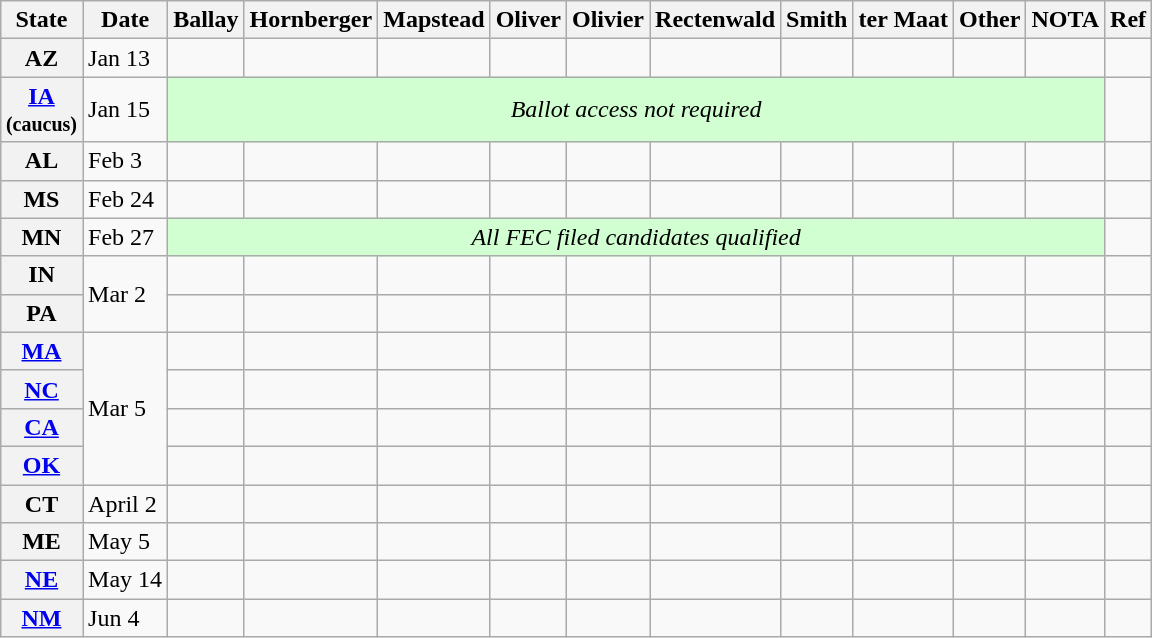<table class="wikitable" style="margin:auto; margin:auto">
<tr valign=bottom>
<th>State</th>
<th>Date</th>
<th>Ballay</th>
<th>Hornberger</th>
<th>Mapstead</th>
<th>Oliver</th>
<th>Olivier</th>
<th>Rectenwald</th>
<th>Smith</th>
<th>ter Maat</th>
<th>Other</th>
<th>NOTA</th>
<th>Ref</th>
</tr>
<tr>
<th>AZ</th>
<td>Jan 13</td>
<td></td>
<td></td>
<td></td>
<td></td>
<td></td>
<td></td>
<td></td>
<td></td>
<td></td>
<td></td>
<td></td>
</tr>
<tr>
<th><a href='#'>IA</a><br><small>(caucus)</small></th>
<td>Jan 15</td>
<td colspan="10"  style="text-align:center; background:#d2ffd2;"><em>Ballot access not required</em></td>
<td></td>
</tr>
<tr>
<th>AL</th>
<td>Feb 3</td>
<td></td>
<td></td>
<td></td>
<td></td>
<td></td>
<td></td>
<td></td>
<td></td>
<td></td>
<td></td>
<td></td>
</tr>
<tr>
<th>MS</th>
<td>Feb 24</td>
<td></td>
<td></td>
<td></td>
<td></td>
<td></td>
<td></td>
<td></td>
<td></td>
<td></td>
<td></td>
<td></td>
</tr>
<tr>
<th>MN</th>
<td>Feb 27</td>
<td colspan="10"  style="text-align:center; background:#d2ffd2;"><em>All FEC filed candidates qualified</em></td>
<td></td>
</tr>
<tr>
<th>IN</th>
<td rowspan=2>Mar 2</td>
<td></td>
<td></td>
<td></td>
<td></td>
<td></td>
<td></td>
<td></td>
<td></td>
<td></td>
<td></td>
<td></td>
</tr>
<tr>
<th>PA</th>
<td></td>
<td></td>
<td></td>
<td></td>
<td></td>
<td></td>
<td></td>
<td></td>
<td></td>
<td></td>
<td></td>
</tr>
<tr>
<th><a href='#'>MA</a></th>
<td rowspan=4>Mar 5</td>
<td></td>
<td></td>
<td></td>
<td></td>
<td></td>
<td></td>
<td></td>
<td></td>
<td></td>
<td></td>
<td></td>
</tr>
<tr>
<th><a href='#'>NC</a></th>
<td></td>
<td></td>
<td></td>
<td></td>
<td></td>
<td></td>
<td></td>
<td></td>
<td></td>
<td></td>
<td></td>
</tr>
<tr>
<th><a href='#'>CA</a></th>
<td></td>
<td></td>
<td></td>
<td></td>
<td></td>
<td></td>
<td></td>
<td></td>
<td></td>
<td></td>
<td></td>
</tr>
<tr>
<th><a href='#'>OK</a></th>
<td></td>
<td></td>
<td></td>
<td></td>
<td></td>
<td></td>
<td></td>
<td></td>
<td></td>
<td></td>
<td></td>
</tr>
<tr>
<th>CT</th>
<td>April 2</td>
<td></td>
<td></td>
<td></td>
<td></td>
<td></td>
<td></td>
<td></td>
<td></td>
<td></td>
<td></td>
<td></td>
</tr>
<tr>
<th>ME</th>
<td>May 5</td>
<td></td>
<td></td>
<td></td>
<td></td>
<td></td>
<td></td>
<td></td>
<td></td>
<td></td>
<td></td>
<td></td>
</tr>
<tr>
<th><a href='#'>NE</a></th>
<td>May 14</td>
<td></td>
<td></td>
<td></td>
<td></td>
<td></td>
<td></td>
<td></td>
<td></td>
<td></td>
<td></td>
<td></td>
</tr>
<tr>
<th><a href='#'>NM</a></th>
<td>Jun 4</td>
<td></td>
<td></td>
<td></td>
<td></td>
<td></td>
<td></td>
<td></td>
<td></td>
<td></td>
<td></td>
<td></td>
</tr>
</table>
